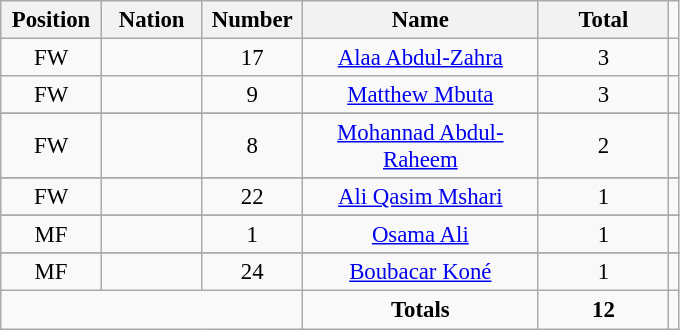<table class="wikitable" style="font-size: 95%; text-align: center;">
<tr>
<th width=60>Position</th>
<th width=60>Nation</th>
<th width=60>Number</th>
<th width=150>Name</th>
<th width=80>Total</th>
</tr>
<tr>
<td>FW</td>
<td></td>
<td>17</td>
<td><a href='#'>Alaa Abdul-Zahra</a></td>
<td>3</td>
<td></td>
</tr>
<tr>
<td>FW</td>
<td></td>
<td>9</td>
<td><a href='#'>Matthew Mbuta</a></td>
<td>3</td>
<td></td>
</tr>
<tr>
</tr>
<tr>
<td>FW</td>
<td></td>
<td>8</td>
<td><a href='#'>Mohannad Abdul-Raheem</a></td>
<td>2</td>
<td></td>
</tr>
<tr>
</tr>
<tr>
<td>FW</td>
<td></td>
<td>22</td>
<td><a href='#'>Ali Qasim Mshari</a></td>
<td>1</td>
<td></td>
</tr>
<tr>
</tr>
<tr>
<td>MF</td>
<td></td>
<td>1</td>
<td><a href='#'>Osama Ali</a></td>
<td>1</td>
<td></td>
</tr>
<tr>
</tr>
<tr>
<td>MF</td>
<td></td>
<td>24</td>
<td><a href='#'>Boubacar Koné</a></td>
<td>1</td>
<td></td>
</tr>
<tr>
<td colspan="3"></td>
<td><strong>Totals</strong></td>
<td><strong>12</strong></td>
</tr>
</table>
